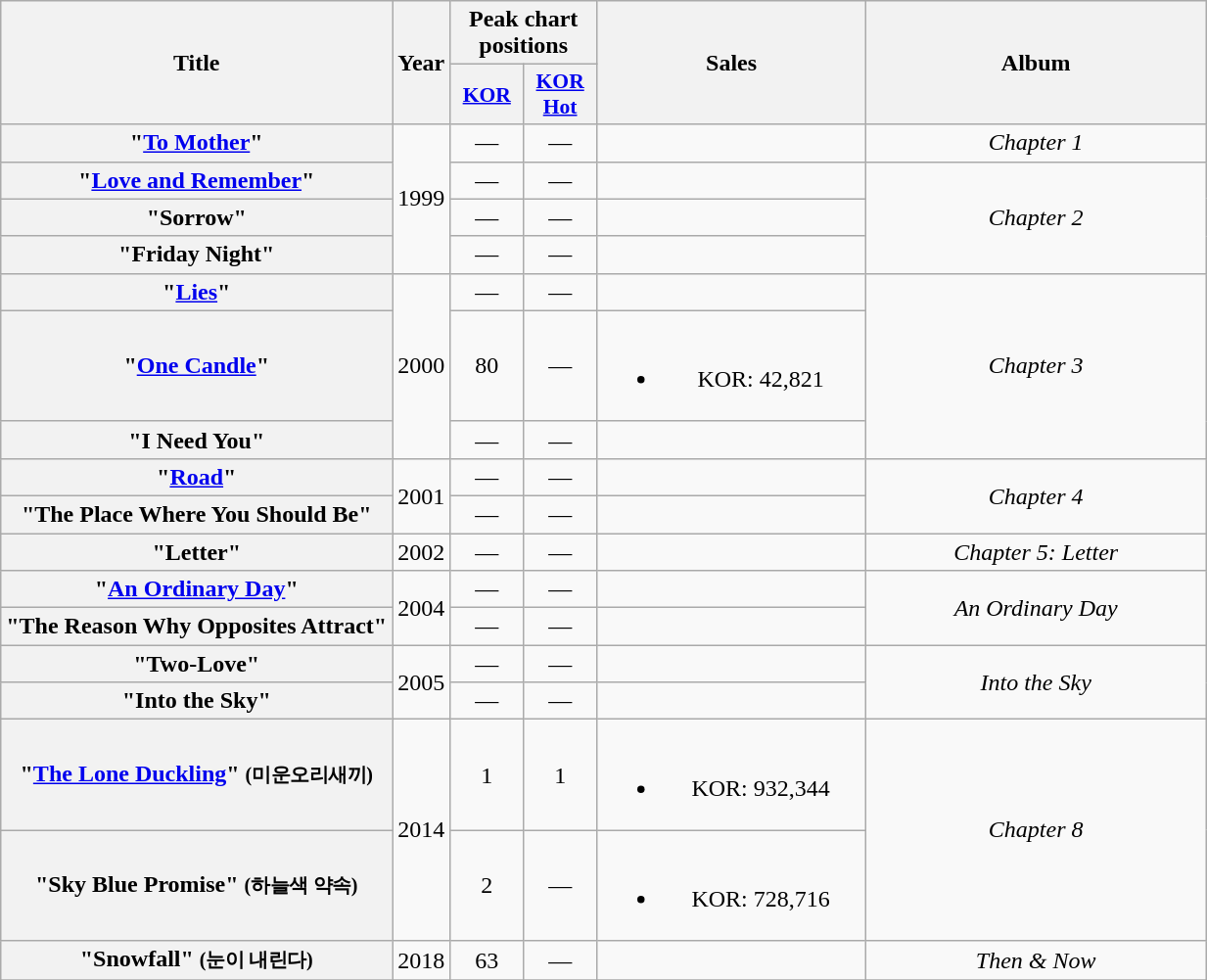<table class="wikitable plainrowheaders" style="text-align:center;">
<tr>
<th rowspan="2" scope="col">Title</th>
<th rowspan="2">Year</th>
<th colspan="2" scope="col">Peak chart positions</th>
<th rowspan="2" scope="col" style="width:11em;">Sales</th>
<th rowspan="2" style="width:14em;">Album</th>
</tr>
<tr>
<th scope="col" style="width:3em;font-size:90%;"><a href='#'>KOR</a></th>
<th scope="col" style="width:3em;font-size:90%;"><a href='#'>KOR Hot</a></th>
</tr>
<tr>
<th scope="row">"<a href='#'>To Mother</a>"</th>
<td rowspan="4">1999</td>
<td>—</td>
<td>—</td>
<td></td>
<td><em>Chapter 1</em></td>
</tr>
<tr>
<th scope="row">"<a href='#'>Love and Remember</a>"</th>
<td>—</td>
<td>—</td>
<td></td>
<td rowspan="3"><em>Chapter 2</em></td>
</tr>
<tr>
<th scope="row">"Sorrow"</th>
<td>—</td>
<td>—</td>
<td></td>
</tr>
<tr>
<th scope="row">"Friday Night"</th>
<td>—</td>
<td>—</td>
<td></td>
</tr>
<tr>
<th scope="row">"<a href='#'>Lies</a>"</th>
<td rowspan="3">2000</td>
<td>—</td>
<td>—</td>
<td></td>
<td rowspan="3"><em>Chapter 3</em></td>
</tr>
<tr>
<th scope="row">"<a href='#'>One Candle</a>"</th>
<td>80</td>
<td>—</td>
<td><br><ul><li>KOR: 42,821</li></ul></td>
</tr>
<tr>
<th scope="row">"I Need You"</th>
<td>—</td>
<td>—</td>
<td></td>
</tr>
<tr>
<th scope="row">"<a href='#'>Road</a>"</th>
<td rowspan="2">2001</td>
<td>—</td>
<td>—</td>
<td></td>
<td rowspan="2"><em>Chapter 4</em></td>
</tr>
<tr>
<th scope="row">"The Place Where You Should Be"</th>
<td>—</td>
<td>—</td>
<td></td>
</tr>
<tr>
<th scope="row">"Letter"</th>
<td>2002</td>
<td>—</td>
<td>—</td>
<td></td>
<td><em>Chapter 5: Letter</em></td>
</tr>
<tr>
<th scope="row">"<a href='#'>An Ordinary Day</a>"</th>
<td rowspan="2">2004</td>
<td>—</td>
<td>—</td>
<td></td>
<td rowspan="2"><em>An Ordinary Day</em></td>
</tr>
<tr>
<th scope="row">"The Reason Why Opposites Attract"</th>
<td>—</td>
<td>—</td>
<td></td>
</tr>
<tr>
<th scope="row">"Two-Love"</th>
<td rowspan="2">2005</td>
<td>—</td>
<td>—</td>
<td></td>
<td rowspan="2"><em>Into the Sky</em></td>
</tr>
<tr>
<th scope="row">"Into the Sky"</th>
<td>—</td>
<td>—</td>
<td></td>
</tr>
<tr>
<th scope="row">"<a href='#'>The Lone Duckling</a>" <small>(미운오리새끼)</small></th>
<td rowspan="2">2014</td>
<td>1</td>
<td>1</td>
<td><br><ul><li>KOR: 932,344</li></ul></td>
<td rowspan="2"><em>Chapter 8</em></td>
</tr>
<tr>
<th scope="row">"Sky Blue Promise" <small>(하늘색 약속)</small></th>
<td>2</td>
<td>—</td>
<td><br><ul><li>KOR: 728,716</li></ul></td>
</tr>
<tr>
<th scope="row">"Snowfall" <small>(눈이 내린다)</small></th>
<td>2018</td>
<td>63</td>
<td>—</td>
<td></td>
<td><em>Then & Now</em></td>
</tr>
<tr>
</tr>
</table>
